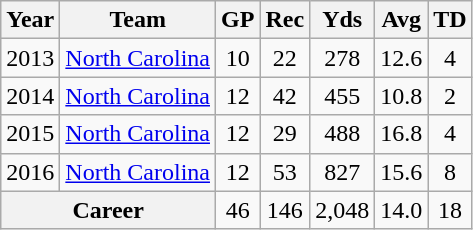<table class="wikitable" style="text-align:center">
<tr>
<th>Year</th>
<th>Team</th>
<th>GP</th>
<th>Rec</th>
<th>Yds</th>
<th>Avg</th>
<th>TD</th>
</tr>
<tr>
<td>2013</td>
<td><a href='#'>North Carolina</a></td>
<td>10</td>
<td>22</td>
<td>278</td>
<td>12.6</td>
<td>4</td>
</tr>
<tr>
<td>2014</td>
<td><a href='#'>North Carolina</a></td>
<td>12</td>
<td>42</td>
<td>455</td>
<td>10.8</td>
<td>2</td>
</tr>
<tr>
<td>2015</td>
<td><a href='#'>North Carolina</a></td>
<td>12</td>
<td>29</td>
<td>488</td>
<td>16.8</td>
<td>4</td>
</tr>
<tr>
<td>2016</td>
<td><a href='#'>North Carolina</a></td>
<td>12</td>
<td>53</td>
<td>827</td>
<td>15.6</td>
<td>8</td>
</tr>
<tr>
<th colspan=2>Career</th>
<td>46</td>
<td>146</td>
<td>2,048</td>
<td>14.0</td>
<td>18</td>
</tr>
</table>
